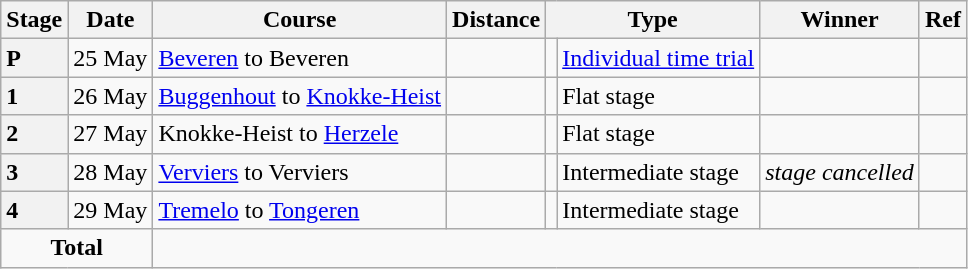<table class="wikitable">
<tr>
<th>Stage</th>
<th>Date</th>
<th>Course</th>
<th>Distance</th>
<th colspan="2">Type</th>
<th>Winner</th>
<th>Ref</th>
</tr>
<tr>
<th style="text-align:left">P</th>
<td align=right>25 May</td>
<td><a href='#'>Beveren</a> to Beveren</td>
<td style="text-align:center;"></td>
<td></td>
<td><a href='#'>Individual time trial</a></td>
<td></td>
<td></td>
</tr>
<tr>
<th style="text-align:left">1</th>
<td align=right>26 May</td>
<td><a href='#'>Buggenhout</a> to <a href='#'>Knokke-Heist</a></td>
<td style="text-align:center;"></td>
<td></td>
<td>Flat stage</td>
<td></td>
<td></td>
</tr>
<tr>
<th style="text-align:left">2</th>
<td align=right>27 May</td>
<td>Knokke-Heist to <a href='#'>Herzele</a></td>
<td style="text-align:center;"></td>
<td></td>
<td>Flat stage</td>
<td></td>
<td></td>
</tr>
<tr>
<th style="text-align:left">3</th>
<td align=right>28 May</td>
<td><a href='#'>Verviers</a> to Verviers</td>
<td style="text-align:center;"></td>
<td></td>
<td>Intermediate stage</td>
<td><em>stage cancelled</em> </td>
<td></td>
</tr>
<tr>
<th style="text-align:left">4</th>
<td align=right>29 May</td>
<td><a href='#'>Tremelo</a> to <a href='#'>Tongeren</a></td>
<td style="text-align:center;"></td>
<td></td>
<td>Intermediate stage</td>
<td></td>
<td></td>
</tr>
<tr>
<td colspan="2" style="text-align:center;"><strong>Total</strong></td>
<td colspan="6" style="text-align:center;"></td>
</tr>
</table>
